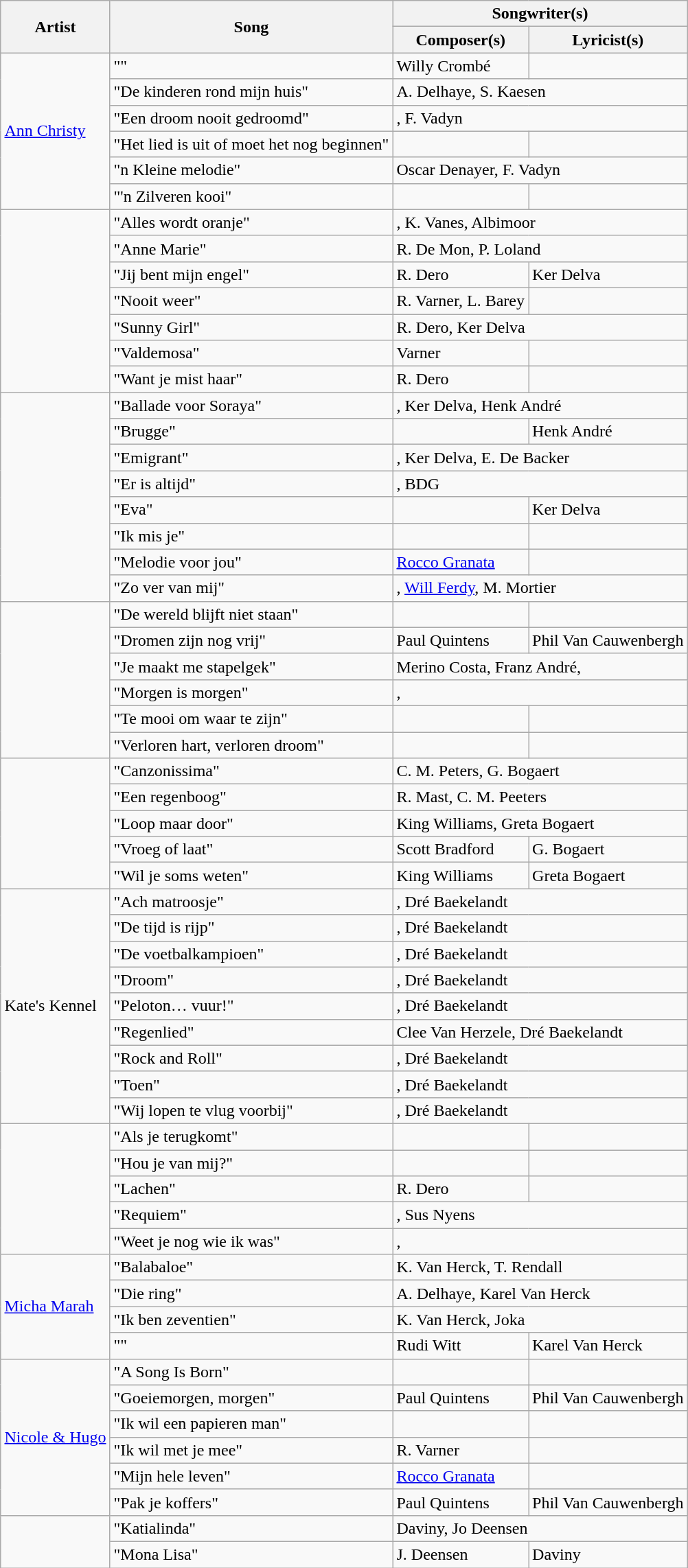<table class="sortable wikitable" style="margin: 1em auto 1em auto">
<tr>
<th rowspan="2">Artist</th>
<th rowspan="2">Song</th>
<th colspan="2">Songwriter(s)</th>
</tr>
<tr>
<th>Composer(s)</th>
<th>Lyricist(s)</th>
</tr>
<tr>
<td rowspan="6"><a href='#'>Ann Christy</a></td>
<td>""</td>
<td>Willy Crombé</td>
<td></td>
</tr>
<tr>
<td>"De kinderen rond mijn huis"</td>
<td colspan="2">A. Delhaye, S. Kaesen</td>
</tr>
<tr>
<td>"Een droom nooit gedroomd"</td>
<td colspan="2">, F. Vadyn</td>
</tr>
<tr>
<td>"Het lied is uit of moet het nog beginnen"</td>
<td></td>
<td></td>
</tr>
<tr>
<td>"n Kleine melodie"</td>
<td colspan="2">Oscar Denayer, F. Vadyn</td>
</tr>
<tr>
<td>"'n Zilveren kooi"</td>
<td></td>
<td></td>
</tr>
<tr>
<td rowspan="7"></td>
<td>"Alles wordt oranje"</td>
<td colspan="2">, K. Vanes, Albimoor</td>
</tr>
<tr>
<td>"Anne Marie"</td>
<td colspan="2">R. De Mon, P. Loland</td>
</tr>
<tr>
<td>"Jij bent mijn engel"</td>
<td>R. Dero</td>
<td>Ker Delva</td>
</tr>
<tr>
<td>"Nooit weer"</td>
<td>R. Varner, L. Barey</td>
<td></td>
</tr>
<tr>
<td>"Sunny Girl"</td>
<td colspan="2">R. Dero, Ker Delva</td>
</tr>
<tr>
<td>"Valdemosa"</td>
<td>Varner</td>
<td></td>
</tr>
<tr>
<td>"Want je mist haar"</td>
<td>R. Dero</td>
<td></td>
</tr>
<tr>
<td rowspan="8"></td>
<td>"Ballade voor Soraya"</td>
<td colspan="2">, Ker Delva, Henk André</td>
</tr>
<tr>
<td>"Brugge"</td>
<td></td>
<td>Henk André</td>
</tr>
<tr>
<td>"Emigrant"</td>
<td colspan="2">, Ker Delva, E. De Backer</td>
</tr>
<tr>
<td>"Er is altijd"</td>
<td colspan="2">, BDG</td>
</tr>
<tr>
<td>"Eva"</td>
<td></td>
<td>Ker Delva</td>
</tr>
<tr>
<td>"Ik mis je"</td>
<td></td>
<td></td>
</tr>
<tr>
<td>"Melodie voor jou"</td>
<td><a href='#'>Rocco Granata</a></td>
<td></td>
</tr>
<tr>
<td>"Zo ver van mij"</td>
<td colspan="2">, <a href='#'>Will Ferdy</a>, M. Mortier</td>
</tr>
<tr>
<td rowspan="6"></td>
<td>"De wereld blijft niet staan"</td>
<td></td>
<td></td>
</tr>
<tr>
<td>"Dromen zijn nog vrij"</td>
<td>Paul Quintens</td>
<td>Phil Van Cauwenbergh</td>
</tr>
<tr>
<td>"Je maakt me stapelgek"</td>
<td colspan="2">Merino Costa, Franz André, </td>
</tr>
<tr>
<td>"Morgen is morgen"</td>
<td colspan="2">, </td>
</tr>
<tr>
<td>"Te mooi om waar te zijn"</td>
<td></td>
<td></td>
</tr>
<tr>
<td>"Verloren hart, verloren droom"</td>
<td></td>
<td></td>
</tr>
<tr>
<td rowspan="5"></td>
<td>"Canzonissima"</td>
<td colspan="2">C. M. Peters, G. Bogaert</td>
</tr>
<tr>
<td>"Een regenboog"</td>
<td colspan="2">R. Mast, C. M. Peeters</td>
</tr>
<tr>
<td>"Loop maar door"</td>
<td colspan="2">King Williams, Greta Bogaert</td>
</tr>
<tr>
<td>"Vroeg of laat"</td>
<td>Scott Bradford</td>
<td>G. Bogaert</td>
</tr>
<tr>
<td>"Wil je soms weten"</td>
<td>King Williams</td>
<td>Greta Bogaert</td>
</tr>
<tr>
<td rowspan="9">Kate's Kennel</td>
<td>"Ach matroosje"</td>
<td colspan="2">, Dré Baekelandt</td>
</tr>
<tr>
<td>"De tijd is rijp"</td>
<td colspan="2">, Dré Baekelandt</td>
</tr>
<tr>
<td>"De voetbalkampioen"</td>
<td colspan="2">, Dré Baekelandt</td>
</tr>
<tr>
<td>"Droom"</td>
<td colspan="2">, Dré Baekelandt</td>
</tr>
<tr>
<td>"Peloton… vuur!"</td>
<td colspan="2">, Dré Baekelandt</td>
</tr>
<tr>
<td>"Regenlied"</td>
<td colspan="2">Clee Van Herzele, Dré Baekelandt</td>
</tr>
<tr>
<td>"Rock and Roll"</td>
<td colspan="2">, Dré Baekelandt</td>
</tr>
<tr>
<td>"Toen"</td>
<td colspan="2">, Dré Baekelandt</td>
</tr>
<tr>
<td>"Wij lopen te vlug voorbij"</td>
<td colspan="2">, Dré Baekelandt</td>
</tr>
<tr>
<td rowspan="5"></td>
<td>"Als je terugkomt"</td>
<td></td>
<td></td>
</tr>
<tr>
<td>"Hou je van mij?"</td>
<td></td>
<td></td>
</tr>
<tr>
<td>"Lachen"</td>
<td>R. Dero</td>
<td></td>
</tr>
<tr>
<td>"Requiem"</td>
<td colspan="2">, Sus Nyens</td>
</tr>
<tr>
<td>"Weet je nog wie ik was"</td>
<td colspan="2">, </td>
</tr>
<tr>
<td rowspan="4"><a href='#'>Micha Marah</a></td>
<td>"Balabaloe"</td>
<td colspan="2">K. Van Herck, T. Rendall</td>
</tr>
<tr>
<td>"Die ring"</td>
<td colspan="2">A. Delhaye, Karel Van Herck</td>
</tr>
<tr>
<td>"Ik ben zeventien"</td>
<td colspan="2">K. Van Herck, Joka</td>
</tr>
<tr>
<td>""</td>
<td>Rudi Witt</td>
<td>Karel Van Herck</td>
</tr>
<tr>
<td rowspan="6"><a href='#'>Nicole & Hugo</a></td>
<td>"A Song Is Born"</td>
<td></td>
<td></td>
</tr>
<tr>
<td>"Goeiemorgen, morgen"</td>
<td>Paul Quintens</td>
<td>Phil Van Cauwenbergh</td>
</tr>
<tr>
<td>"Ik wil een papieren man"</td>
<td></td>
<td></td>
</tr>
<tr>
<td>"Ik wil met je mee"</td>
<td>R. Varner</td>
<td></td>
</tr>
<tr>
<td>"Mijn hele leven"</td>
<td><a href='#'>Rocco Granata</a></td>
<td></td>
</tr>
<tr>
<td>"Pak je koffers"</td>
<td>Paul Quintens</td>
<td>Phil Van Cauwenbergh</td>
</tr>
<tr>
<td rowspan="2"></td>
<td>"Katialinda"</td>
<td colspan="2">Daviny, Jo Deensen</td>
</tr>
<tr>
<td>"Mona Lisa"</td>
<td>J. Deensen</td>
<td>Daviny</td>
</tr>
</table>
